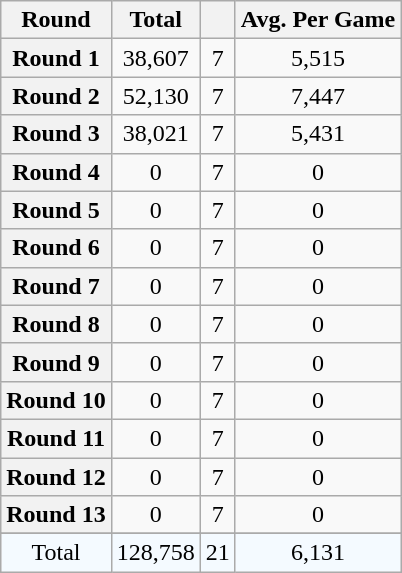<table class="wikitable plainrowheaders sortable" style="text-align:center;">
<tr>
<th>Round</th>
<th>Total</th>
<th></th>
<th>Avg. Per Game</th>
</tr>
<tr>
<th scope='row'>Round 1</th>
<td>38,607</td>
<td>7</td>
<td>5,515</td>
</tr>
<tr>
<th scope='row'>Round 2</th>
<td>52,130</td>
<td>7</td>
<td>7,447</td>
</tr>
<tr>
<th scope='row'>Round 3</th>
<td>38,021</td>
<td>7</td>
<td>5,431</td>
</tr>
<tr>
<th scope='row'>Round 4</th>
<td>0</td>
<td>7</td>
<td>0 </td>
</tr>
<tr>
<th scope='row'>Round 5</th>
<td>0</td>
<td>7</td>
<td>0</td>
</tr>
<tr>
<th scope='row'>Round 6</th>
<td>0</td>
<td>7</td>
<td>0</td>
</tr>
<tr>
<th scope='row'>Round 7</th>
<td>0</td>
<td>7</td>
<td>0</td>
</tr>
<tr>
<th scope='row'>Round 8</th>
<td>0</td>
<td>7</td>
<td>0</td>
</tr>
<tr>
<th scope='row'>Round 9</th>
<td>0</td>
<td>7</td>
<td>0</td>
</tr>
<tr>
<th scope='row'>Round 10</th>
<td>0</td>
<td>7</td>
<td>0</td>
</tr>
<tr>
<th scope='row'>Round 11</th>
<td>0</td>
<td>7</td>
<td>0</td>
</tr>
<tr>
<th scope='row'>Round 12</th>
<td>0</td>
<td>7</td>
<td>0</td>
</tr>
<tr>
<th scope='row'>Round 13</th>
<td>0</td>
<td>7</td>
<td>0</td>
</tr>
<tr>
</tr>
<tr style="background:#f4faff;">
<td>Total</td>
<td>128,758</td>
<td>21</td>
<td>6,131</td>
</tr>
</table>
